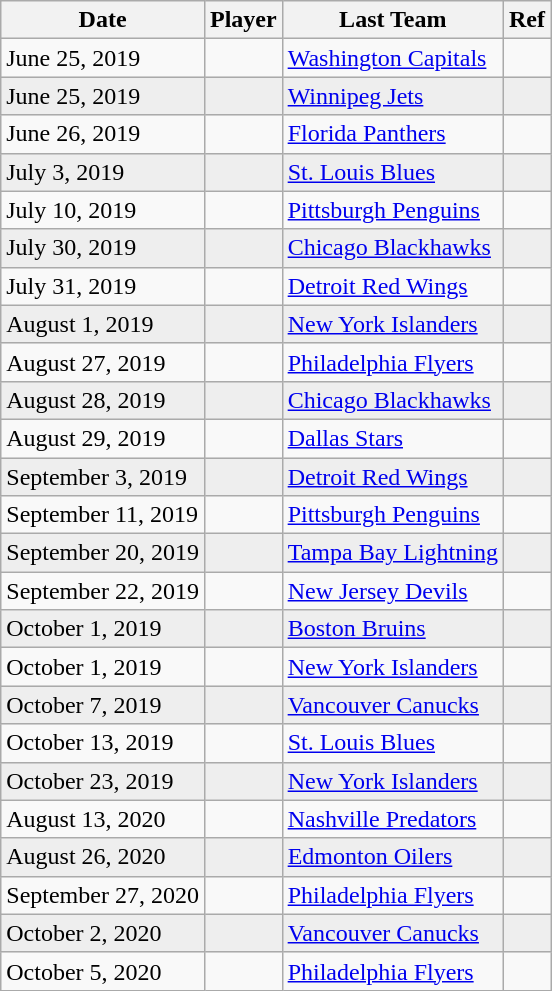<table class="wikitable sortable">
<tr>
<th>Date</th>
<th>Player</th>
<th>Last Team</th>
<th>Ref</th>
</tr>
<tr>
<td>June 25, 2019</td>
<td></td>
<td><a href='#'>Washington Capitals</a></td>
<td></td>
</tr>
<tr bgcolor="eeeeee">
<td>June 25, 2019</td>
<td></td>
<td><a href='#'>Winnipeg Jets</a></td>
<td></td>
</tr>
<tr>
<td>June 26, 2019</td>
<td></td>
<td><a href='#'>Florida Panthers</a></td>
<td></td>
</tr>
<tr bgcolor="eeeeee">
<td>July 3, 2019</td>
<td></td>
<td><a href='#'>St. Louis Blues</a></td>
<td></td>
</tr>
<tr>
<td>July 10, 2019</td>
<td></td>
<td><a href='#'>Pittsburgh Penguins</a></td>
<td></td>
</tr>
<tr bgcolor="eeeeee">
<td>July 30, 2019</td>
<td></td>
<td><a href='#'>Chicago Blackhawks</a></td>
<td></td>
</tr>
<tr>
<td>July 31, 2019</td>
<td></td>
<td><a href='#'>Detroit Red Wings</a></td>
<td></td>
</tr>
<tr bgcolor="eeeeee">
<td>August 1, 2019</td>
<td></td>
<td><a href='#'>New York Islanders</a></td>
<td></td>
</tr>
<tr>
<td>August 27, 2019</td>
<td></td>
<td><a href='#'>Philadelphia Flyers</a></td>
<td></td>
</tr>
<tr bgcolor="eeeeee">
<td>August 28, 2019</td>
<td></td>
<td><a href='#'>Chicago Blackhawks</a></td>
<td></td>
</tr>
<tr>
<td>August 29, 2019</td>
<td></td>
<td><a href='#'>Dallas Stars</a></td>
<td></td>
</tr>
<tr bgcolor="eeeeee">
<td>September 3, 2019</td>
<td></td>
<td><a href='#'>Detroit Red Wings</a></td>
<td></td>
</tr>
<tr>
<td>September 11, 2019</td>
<td></td>
<td><a href='#'>Pittsburgh Penguins</a></td>
<td></td>
</tr>
<tr bgcolor="eeeeee">
<td>September 20, 2019</td>
<td></td>
<td><a href='#'>Tampa Bay Lightning</a></td>
<td></td>
</tr>
<tr>
<td>September 22, 2019</td>
<td></td>
<td><a href='#'>New Jersey Devils</a></td>
<td></td>
</tr>
<tr bgcolor="eeeeee">
<td>October 1, 2019</td>
<td></td>
<td><a href='#'>Boston Bruins</a></td>
<td></td>
</tr>
<tr>
<td>October 1, 2019</td>
<td></td>
<td><a href='#'>New York Islanders</a></td>
<td></td>
</tr>
<tr bgcolor="eeeeee">
<td>October 7, 2019</td>
<td></td>
<td><a href='#'>Vancouver Canucks</a></td>
<td></td>
</tr>
<tr>
<td>October 13, 2019</td>
<td></td>
<td><a href='#'>St. Louis Blues</a></td>
<td></td>
</tr>
<tr bgcolor="eeeeee">
<td>October 23, 2019</td>
<td></td>
<td><a href='#'>New York Islanders</a></td>
<td></td>
</tr>
<tr>
<td>August 13, 2020</td>
<td></td>
<td><a href='#'>Nashville Predators</a></td>
<td></td>
</tr>
<tr bgcolor="eeeeee">
<td>August 26, 2020</td>
<td></td>
<td><a href='#'>Edmonton Oilers</a></td>
<td></td>
</tr>
<tr>
<td>September 27, 2020</td>
<td></td>
<td><a href='#'>Philadelphia Flyers</a></td>
<td></td>
</tr>
<tr bgcolor="eeeeee">
<td>October 2, 2020</td>
<td></td>
<td><a href='#'>Vancouver Canucks</a></td>
<td></td>
</tr>
<tr>
<td>October 5, 2020</td>
<td></td>
<td><a href='#'>Philadelphia Flyers</a></td>
<td></td>
</tr>
</table>
